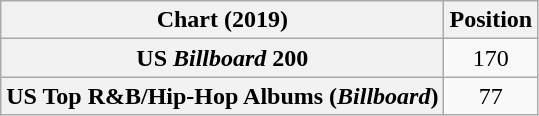<table class="wikitable sortable plainrowheaders" style="text-align:center">
<tr>
<th scope="col">Chart (2019)</th>
<th scope="col">Position</th>
</tr>
<tr>
<th scope="row">US <em>Billboard</em> 200</th>
<td>170</td>
</tr>
<tr>
<th scope="row">US Top R&B/Hip-Hop Albums (<em>Billboard</em>)</th>
<td>77</td>
</tr>
</table>
